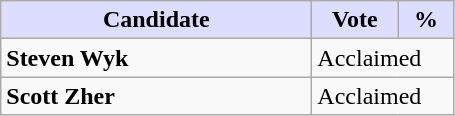<table class="wikitable">
<tr>
<th style="background:#ddf; width:200px;">Candidate</th>
<th style="background:#ddf; width:50px;">Vote</th>
<th style="background:#ddf; width:30px;">%</th>
</tr>
<tr>
<td><strong>Steven Wyk</strong></td>
<td colspan="2">Acclaimed</td>
</tr>
<tr>
<td><strong>Scott Zher</strong></td>
<td colspan="2">Acclaimed</td>
</tr>
</table>
